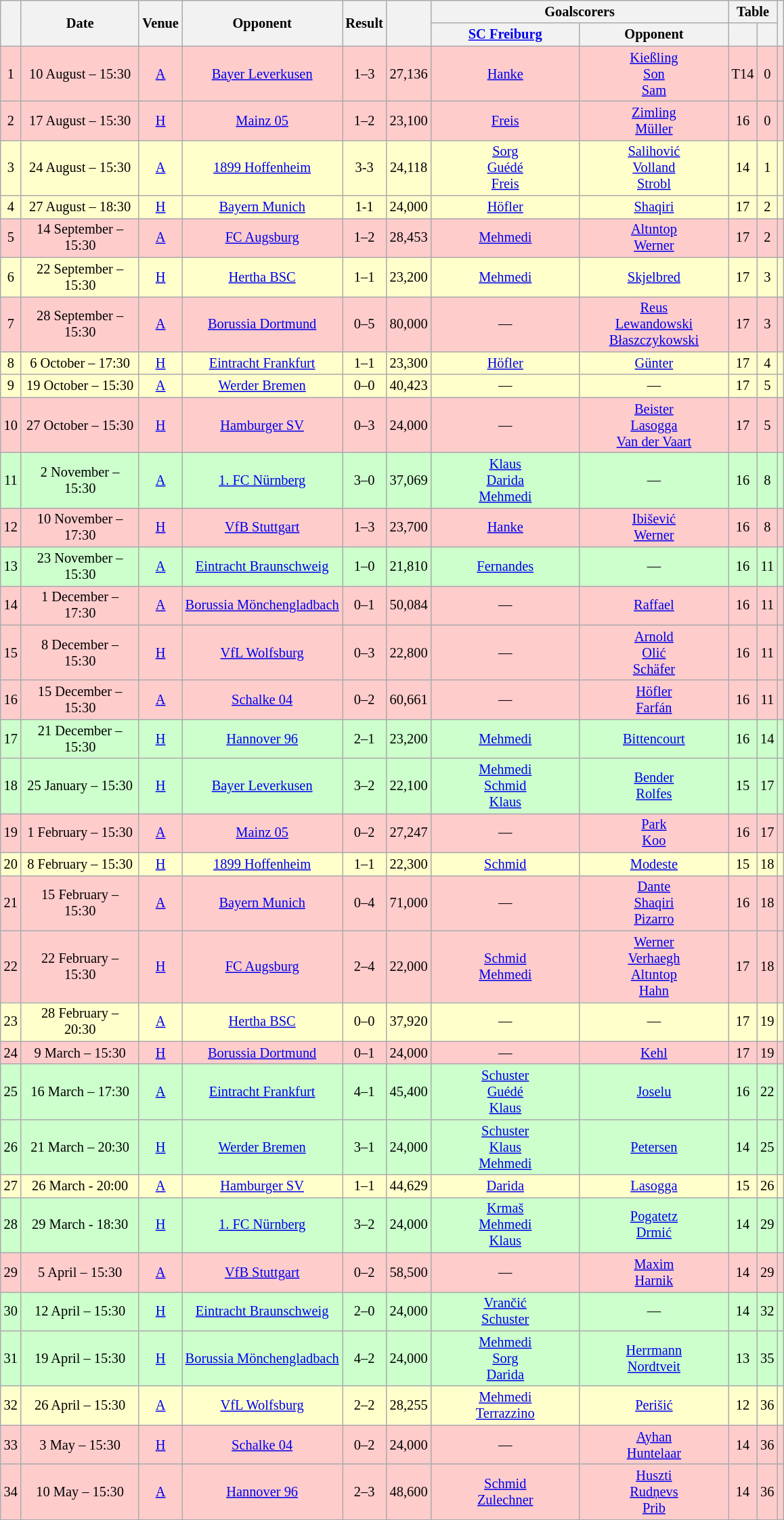<table class="wikitable" style="text-align: center;font-size:85%">
<tr>
<th rowspan="2"></th>
<th rowspan="2" style="width:110px">Date</th>
<th rowspan="2">Venue</th>
<th rowspan="2">Opponent</th>
<th rowspan="2">Result</th>
<th rowspan="2"></th>
<th colspan="2">Goalscorers</th>
<th colspan="2">Table</th>
<th rowspan="2"></th>
</tr>
<tr>
<th style="width:140px"><a href='#'>SC Freiburg</a></th>
<th style="width:140px">Opponent</th>
<th></th>
<th></th>
</tr>
<tr style="background:#fcc">
<td>1</td>
<td>10 August – 15:30</td>
<td><a href='#'>A</a></td>
<td><a href='#'>Bayer Leverkusen</a></td>
<td>1–3</td>
<td>27,136</td>
<td><a href='#'>Hanke</a> </td>
<td><a href='#'>Kießling</a> <br><a href='#'>Son</a> <br><a href='#'>Sam</a> </td>
<td>T14</td>
<td>0</td>
<td><br></td>
</tr>
<tr style="background:#fcc">
<td>2</td>
<td>17 August – 15:30</td>
<td><a href='#'>H</a></td>
<td><a href='#'>Mainz 05</a></td>
<td>1–2</td>
<td>23,100</td>
<td><a href='#'>Freis</a> </td>
<td><a href='#'>Zimling</a> <br><a href='#'>Müller</a> </td>
<td>16</td>
<td>0</td>
<td><br></td>
</tr>
<tr style="background:#ffc">
<td>3</td>
<td>24 August – 15:30</td>
<td><a href='#'>A</a></td>
<td><a href='#'>1899 Hoffenheim</a></td>
<td>3-3</td>
<td>24,118</td>
<td><a href='#'>Sorg</a> <br><a href='#'>Guédé</a> <br><a href='#'>Freis</a> </td>
<td><a href='#'>Salihović</a> <br><a href='#'>Volland</a> <br><a href='#'>Strobl</a> </td>
<td>14</td>
<td>1</td>
<td></td>
</tr>
<tr style="background:#ffc">
<td>4</td>
<td>27 August – 18:30</td>
<td><a href='#'>H</a></td>
<td><a href='#'>Bayern Munich</a></td>
<td>1-1</td>
<td>24,000</td>
<td><a href='#'>Höfler</a> </td>
<td><a href='#'>Shaqiri</a> </td>
<td>17</td>
<td>2</td>
<td></td>
</tr>
<tr style="background:#fcc">
<td>5</td>
<td>14 September – 15:30</td>
<td><a href='#'>A</a></td>
<td><a href='#'>FC Augsburg</a></td>
<td>1–2</td>
<td>28,453</td>
<td><a href='#'>Mehmedi</a> </td>
<td><a href='#'>Altıntop</a> <br><a href='#'>Werner</a> </td>
<td>17</td>
<td>2</td>
<td></td>
</tr>
<tr style="background:#ffc">
<td>6</td>
<td>22 September – 15:30</td>
<td><a href='#'>H</a></td>
<td><a href='#'>Hertha BSC</a></td>
<td>1–1</td>
<td>23,200</td>
<td><a href='#'>Mehmedi</a> </td>
<td><a href='#'>Skjelbred</a> </td>
<td>17</td>
<td>3</td>
<td></td>
</tr>
<tr style="background:#fcc">
<td>7</td>
<td>28 September – 15:30</td>
<td><a href='#'>A</a></td>
<td><a href='#'>Borussia Dortmund</a></td>
<td>0–5</td>
<td>80,000</td>
<td>—</td>
<td><a href='#'>Reus</a> <br><a href='#'>Lewandowski</a> <br><a href='#'>Błaszczykowski</a> </td>
<td>17</td>
<td>3</td>
<td></td>
</tr>
<tr style="background:#ffc">
<td>8</td>
<td>6 October – 17:30</td>
<td><a href='#'>H</a></td>
<td><a href='#'>Eintracht Frankfurt</a></td>
<td>1–1</td>
<td>23,300</td>
<td><a href='#'>Höfler</a> </td>
<td><a href='#'>Günter</a> </td>
<td>17</td>
<td>4</td>
<td></td>
</tr>
<tr style="background:#ffc">
<td>9</td>
<td>19 October – 15:30</td>
<td><a href='#'>A</a></td>
<td><a href='#'>Werder Bremen</a></td>
<td>0–0</td>
<td>40,423</td>
<td>—</td>
<td>—</td>
<td>17</td>
<td>5</td>
<td></td>
</tr>
<tr style="background:#fcc">
<td>10</td>
<td>27 October – 15:30</td>
<td><a href='#'>H</a></td>
<td><a href='#'>Hamburger SV</a></td>
<td>0–3</td>
<td>24,000</td>
<td>—</td>
<td><a href='#'>Beister</a> <br><a href='#'>Lasogga</a> <br><a href='#'>Van der Vaart</a> </td>
<td>17</td>
<td>5</td>
<td></td>
</tr>
<tr style="background:#cfc">
<td>11</td>
<td>2 November – 15:30</td>
<td><a href='#'>A</a></td>
<td><a href='#'>1. FC Nürnberg</a></td>
<td>3–0</td>
<td>37,069</td>
<td><a href='#'>Klaus</a> <br><a href='#'>Darida</a> <br><a href='#'>Mehmedi</a> </td>
<td>—</td>
<td>16</td>
<td>8</td>
<td></td>
</tr>
<tr style="background:#fcc">
<td>12</td>
<td>10 November – 17:30</td>
<td><a href='#'>H</a></td>
<td><a href='#'>VfB Stuttgart</a></td>
<td>1–3</td>
<td>23,700</td>
<td><a href='#'>Hanke</a> </td>
<td><a href='#'>Ibišević</a> <br><a href='#'>Werner</a> </td>
<td>16</td>
<td>8</td>
<td></td>
</tr>
<tr style="background:#cfc">
<td>13</td>
<td>23 November – 15:30</td>
<td><a href='#'>A</a></td>
<td><a href='#'>Eintracht Braunschweig</a></td>
<td>1–0</td>
<td>21,810</td>
<td><a href='#'>Fernandes</a> </td>
<td>—</td>
<td>16</td>
<td>11</td>
<td></td>
</tr>
<tr style="background:#fcc">
<td>14</td>
<td>1 December – 17:30</td>
<td><a href='#'>A</a></td>
<td><a href='#'>Borussia Mönchengladbach</a></td>
<td>0–1</td>
<td>50,084</td>
<td>—</td>
<td><a href='#'>Raffael</a> </td>
<td>16</td>
<td>11</td>
<td></td>
</tr>
<tr style="background:#fcc">
<td>15</td>
<td>8 December – 15:30</td>
<td><a href='#'>H</a></td>
<td><a href='#'>VfL Wolfsburg</a></td>
<td>0–3</td>
<td>22,800</td>
<td>—</td>
<td><a href='#'>Arnold</a> <br><a href='#'>Olić</a> <br><a href='#'>Schäfer</a> </td>
<td>16</td>
<td>11</td>
<td></td>
</tr>
<tr style="background:#fcc">
<td>16</td>
<td>15 December – 15:30</td>
<td><a href='#'>A</a></td>
<td><a href='#'>Schalke 04</a></td>
<td>0–2</td>
<td>60,661</td>
<td>—</td>
<td><a href='#'>Höfler</a> <br><a href='#'>Farfán</a> </td>
<td>16</td>
<td>11</td>
<td></td>
</tr>
<tr style="background:#cfc">
<td>17</td>
<td>21 December – 15:30</td>
<td><a href='#'>H</a></td>
<td><a href='#'>Hannover 96</a></td>
<td>2–1</td>
<td>23,200</td>
<td><a href='#'>Mehmedi</a> </td>
<td><a href='#'>Bittencourt</a> </td>
<td>16</td>
<td>14</td>
<td></td>
</tr>
<tr style="background:#cfc">
<td>18</td>
<td>25 January – 15:30</td>
<td><a href='#'>H</a></td>
<td><a href='#'>Bayer Leverkusen</a></td>
<td>3–2</td>
<td>22,100</td>
<td><a href='#'>Mehmedi</a> <br><a href='#'>Schmid</a> <br><a href='#'>Klaus</a> </td>
<td><a href='#'>Bender</a> <br><a href='#'>Rolfes</a> </td>
<td>15</td>
<td>17</td>
<td></td>
</tr>
<tr style="background:#fcc">
<td>19</td>
<td>1 February – 15:30</td>
<td><a href='#'>A</a></td>
<td><a href='#'>Mainz 05</a></td>
<td>0–2</td>
<td>27,247</td>
<td>—</td>
<td><a href='#'>Park</a> <br><a href='#'>Koo</a> </td>
<td>16</td>
<td>17</td>
<td></td>
</tr>
<tr style="background:#ffc">
<td>20</td>
<td>8 February – 15:30</td>
<td><a href='#'>H</a></td>
<td><a href='#'>1899 Hoffenheim</a></td>
<td>1–1</td>
<td>22,300</td>
<td><a href='#'>Schmid</a> </td>
<td><a href='#'>Modeste</a> </td>
<td>15</td>
<td>18</td>
<td></td>
</tr>
<tr style="background:#fcc">
<td>21</td>
<td>15 February – 15:30</td>
<td><a href='#'>A</a></td>
<td><a href='#'>Bayern Munich</a></td>
<td>0–4</td>
<td>71,000</td>
<td>—</td>
<td><a href='#'>Dante</a> <br><a href='#'>Shaqiri</a> <br><a href='#'>Pizarro</a> </td>
<td>16</td>
<td>18</td>
<td></td>
</tr>
<tr style="background:#fcc">
<td>22</td>
<td>22 February – 15:30</td>
<td><a href='#'>H</a></td>
<td><a href='#'>FC Augsburg</a></td>
<td>2–4</td>
<td>22,000</td>
<td><a href='#'>Schmid</a> <br><a href='#'>Mehmedi</a> </td>
<td><a href='#'>Werner</a> <br><a href='#'>Verhaegh</a> <br><a href='#'>Altıntop</a> <br><a href='#'>Hahn</a> </td>
<td>17</td>
<td>18</td>
<td></td>
</tr>
<tr style="background:#ffc">
<td>23</td>
<td>28 February – 20:30</td>
<td><a href='#'>A</a></td>
<td><a href='#'>Hertha BSC</a></td>
<td>0–0</td>
<td>37,920</td>
<td>—</td>
<td>—</td>
<td>17</td>
<td>19</td>
<td></td>
</tr>
<tr style="background:#fcc">
<td>24</td>
<td>9 March – 15:30</td>
<td><a href='#'>H</a></td>
<td><a href='#'>Borussia Dortmund</a></td>
<td>0–1</td>
<td>24,000</td>
<td>—</td>
<td><a href='#'>Kehl</a> </td>
<td>17</td>
<td>19</td>
<td></td>
</tr>
<tr style="background:#cfc">
<td>25</td>
<td>16 March – 17:30</td>
<td><a href='#'>A</a></td>
<td><a href='#'>Eintracht Frankfurt</a></td>
<td>4–1</td>
<td>45,400</td>
<td><a href='#'>Schuster</a> <br><a href='#'>Guédé</a> <br><a href='#'>Klaus</a> </td>
<td><a href='#'>Joselu</a> </td>
<td>16</td>
<td>22</td>
<td></td>
</tr>
<tr style="background:#cfc">
<td>26</td>
<td>21 March – 20:30</td>
<td><a href='#'>H</a></td>
<td><a href='#'>Werder Bremen</a></td>
<td>3–1</td>
<td>24,000</td>
<td><a href='#'>Schuster</a> <br><a href='#'>Klaus</a> <br><a href='#'>Mehmedi</a> </td>
<td><a href='#'>Petersen</a> </td>
<td>14</td>
<td>25</td>
<td></td>
</tr>
<tr style="background:#ffc">
<td>27</td>
<td>26 March - 20:00</td>
<td><a href='#'>A</a></td>
<td><a href='#'>Hamburger SV</a></td>
<td>1–1</td>
<td>44,629</td>
<td><a href='#'>Darida</a> </td>
<td><a href='#'>Lasogga</a> </td>
<td>15</td>
<td>26</td>
<td></td>
</tr>
<tr style="background:#cfc">
<td>28</td>
<td>29 March - 18:30</td>
<td><a href='#'>H</a></td>
<td><a href='#'>1. FC Nürnberg</a></td>
<td>3–2</td>
<td>24,000</td>
<td><a href='#'>Krmaš</a> <br><a href='#'>Mehmedi</a> <br><a href='#'>Klaus</a> </td>
<td><a href='#'>Pogatetz</a> <br><a href='#'>Drmić</a> </td>
<td>14</td>
<td>29</td>
<td></td>
</tr>
<tr style="background:#fcc">
<td>29</td>
<td>5 April – 15:30</td>
<td><a href='#'>A</a></td>
<td><a href='#'>VfB Stuttgart</a></td>
<td>0–2</td>
<td>58,500</td>
<td>—</td>
<td><a href='#'>Maxim</a>  <br> <a href='#'>Harnik</a> </td>
<td>14</td>
<td>29</td>
<td></td>
</tr>
<tr style="background:#cfc">
<td>30</td>
<td>12 April – 15:30</td>
<td><a href='#'>H</a></td>
<td><a href='#'>Eintracht Braunschweig</a></td>
<td>2–0</td>
<td>24,000</td>
<td><a href='#'>Vrančić</a> <br><a href='#'>Schuster</a> </td>
<td>—</td>
<td>14</td>
<td>32</td>
<td></td>
</tr>
<tr style="background:#cfc">
<td>31</td>
<td>19 April – 15:30</td>
<td><a href='#'>H</a></td>
<td><a href='#'>Borussia Mönchengladbach</a></td>
<td>4–2</td>
<td>24,000</td>
<td><a href='#'>Mehmedi</a> <br><a href='#'>Sorg</a> <br><a href='#'>Darida</a> </td>
<td><a href='#'>Herrmann</a> <br><a href='#'>Nordtveit</a> </td>
<td>13</td>
<td>35</td>
<td></td>
</tr>
<tr style="background:#ffc">
<td>32</td>
<td>26 April – 15:30</td>
<td><a href='#'>A</a></td>
<td><a href='#'>VfL Wolfsburg</a></td>
<td>2–2</td>
<td>28,255</td>
<td><a href='#'>Mehmedi</a> <br><a href='#'>Terrazzino</a> </td>
<td><a href='#'>Perišić</a> </td>
<td>12</td>
<td>36</td>
<td></td>
</tr>
<tr style="background:#fcc">
<td>33</td>
<td>3 May – 15:30</td>
<td><a href='#'>H</a></td>
<td><a href='#'>Schalke 04</a></td>
<td>0–2</td>
<td>24,000</td>
<td>—</td>
<td><a href='#'>Ayhan</a> <br><a href='#'>Huntelaar</a> </td>
<td>14</td>
<td>36</td>
<td></td>
</tr>
<tr style="background:#fcc">
<td>34</td>
<td>10 May – 15:30</td>
<td><a href='#'>A</a></td>
<td><a href='#'>Hannover 96</a></td>
<td>2–3</td>
<td>48,600</td>
<td><a href='#'>Schmid</a> <br><a href='#'>Zulechner</a> </td>
<td><a href='#'>Huszti</a> <br><a href='#'>Rudņevs</a> <br><a href='#'>Prib</a> </td>
<td>14</td>
<td>36</td>
<td></td>
</tr>
</table>
